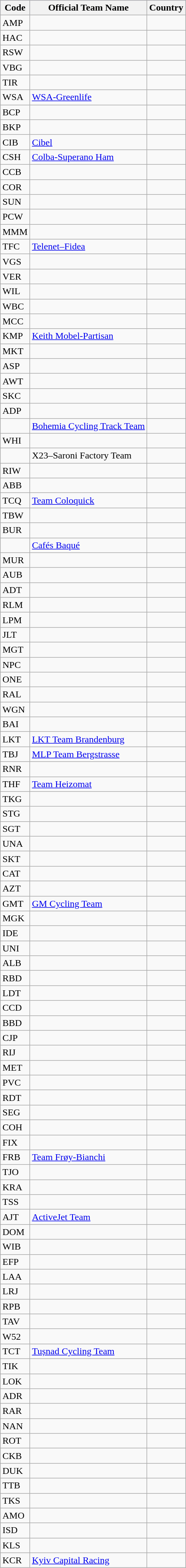<table class="wikitable">
<tr style="background:#ccf;">
<th>Code</th>
<th>Official Team Name</th>
<th>Country</th>
</tr>
<tr>
<td>AMP</td>
<td></td>
<td></td>
</tr>
<tr>
<td>HAC</td>
<td></td>
<td></td>
</tr>
<tr>
<td>RSW</td>
<td></td>
<td></td>
</tr>
<tr>
<td>VBG</td>
<td></td>
<td></td>
</tr>
<tr>
<td>TIR</td>
<td></td>
<td></td>
</tr>
<tr>
<td>WSA</td>
<td><a href='#'>WSA-Greenlife</a></td>
<td></td>
</tr>
<tr>
<td>BCP</td>
<td></td>
<td></td>
</tr>
<tr>
<td>BKP</td>
<td></td>
<td></td>
</tr>
<tr>
<td>CIB</td>
<td><a href='#'>Cibel</a></td>
<td></td>
</tr>
<tr>
<td>CSH</td>
<td><a href='#'>Colba-Superano Ham</a></td>
<td></td>
</tr>
<tr>
<td>CCB</td>
<td></td>
<td></td>
</tr>
<tr>
<td>COR</td>
<td></td>
<td></td>
</tr>
<tr>
<td>SUN</td>
<td></td>
<td></td>
</tr>
<tr>
<td>PCW</td>
<td></td>
<td></td>
</tr>
<tr>
<td>MMM</td>
<td></td>
<td></td>
</tr>
<tr>
<td>TFC</td>
<td><a href='#'>Telenet–Fidea</a></td>
<td></td>
</tr>
<tr>
<td>VGS</td>
<td></td>
<td></td>
</tr>
<tr>
<td>VER</td>
<td></td>
<td></td>
</tr>
<tr>
<td>WIL</td>
<td></td>
<td></td>
</tr>
<tr>
<td>WBC</td>
<td></td>
<td></td>
</tr>
<tr>
<td>MCC</td>
<td></td>
<td></td>
</tr>
<tr>
<td>KMP</td>
<td><a href='#'>Keith Mobel-Partisan</a></td>
<td></td>
</tr>
<tr>
<td>MKT</td>
<td></td>
<td></td>
</tr>
<tr>
<td>ASP</td>
<td></td>
<td></td>
</tr>
<tr>
<td>AWT</td>
<td></td>
<td></td>
</tr>
<tr>
<td>SKC</td>
<td></td>
<td></td>
</tr>
<tr>
<td>ADP</td>
<td></td>
<td></td>
</tr>
<tr>
<td></td>
<td><a href='#'>Bohemia Cycling Track Team</a></td>
<td></td>
</tr>
<tr>
<td>WHI</td>
<td></td>
<td></td>
</tr>
<tr>
<td></td>
<td>X23–Saroni Factory Team</td>
<td></td>
</tr>
<tr>
<td>RIW</td>
<td></td>
<td></td>
</tr>
<tr>
<td>ABB</td>
<td></td>
<td></td>
</tr>
<tr>
<td>TCQ</td>
<td><a href='#'>Team Coloquick</a></td>
<td></td>
</tr>
<tr>
<td>TBW</td>
<td></td>
<td></td>
</tr>
<tr>
<td>BUR</td>
<td></td>
<td></td>
</tr>
<tr>
<td></td>
<td><a href='#'>Cafés Baqué</a></td>
<td></td>
</tr>
<tr>
<td>MUR</td>
<td></td>
<td></td>
</tr>
<tr>
<td>AUB</td>
<td></td>
<td></td>
</tr>
<tr>
<td>ADT</td>
<td></td>
<td></td>
</tr>
<tr>
<td>RLM</td>
<td></td>
<td></td>
</tr>
<tr>
<td>LPM</td>
<td></td>
<td></td>
</tr>
<tr>
<td>JLT</td>
<td></td>
<td></td>
</tr>
<tr>
<td>MGT</td>
<td></td>
<td></td>
</tr>
<tr>
<td>NPC</td>
<td></td>
<td></td>
</tr>
<tr>
<td>ONE</td>
<td></td>
<td></td>
</tr>
<tr>
<td>RAL</td>
<td></td>
<td></td>
</tr>
<tr>
<td>WGN</td>
<td></td>
<td></td>
</tr>
<tr>
<td>BAI</td>
<td></td>
<td></td>
</tr>
<tr>
<td>LKT</td>
<td><a href='#'>LKT Team Brandenburg</a></td>
<td></td>
</tr>
<tr>
<td>TBJ</td>
<td><a href='#'>MLP Team Bergstrasse</a></td>
<td></td>
</tr>
<tr>
<td>RNR</td>
<td></td>
<td></td>
</tr>
<tr>
<td>THF</td>
<td><a href='#'>Team Heizomat</a></td>
<td></td>
</tr>
<tr>
<td>TKG</td>
<td></td>
<td></td>
</tr>
<tr>
<td>STG</td>
<td></td>
<td></td>
</tr>
<tr>
<td>SGT</td>
<td></td>
<td></td>
</tr>
<tr>
<td>UNA</td>
<td></td>
<td></td>
</tr>
<tr>
<td>SKT</td>
<td></td>
<td></td>
</tr>
<tr>
<td>CAT</td>
<td></td>
<td></td>
</tr>
<tr>
<td>AZT</td>
<td></td>
<td></td>
</tr>
<tr>
<td>GMT</td>
<td><a href='#'>GM Cycling Team</a></td>
<td></td>
</tr>
<tr>
<td>MGK</td>
<td></td>
<td></td>
</tr>
<tr>
<td>IDE</td>
<td></td>
<td></td>
</tr>
<tr>
<td>UNI</td>
<td></td>
<td></td>
</tr>
<tr>
<td>ALB</td>
<td></td>
<td></td>
</tr>
<tr>
<td>RBD</td>
<td></td>
<td></td>
</tr>
<tr>
<td>LDT</td>
<td></td>
<td></td>
</tr>
<tr>
<td>CCD</td>
<td></td>
<td></td>
</tr>
<tr>
<td>BBD</td>
<td></td>
<td></td>
</tr>
<tr>
<td>CJP</td>
<td></td>
<td></td>
</tr>
<tr>
<td>RIJ</td>
<td></td>
<td></td>
</tr>
<tr>
<td>MET</td>
<td></td>
<td></td>
</tr>
<tr>
<td>PVC</td>
<td></td>
<td></td>
</tr>
<tr>
<td>RDT</td>
<td></td>
<td></td>
</tr>
<tr>
<td>SEG</td>
<td></td>
<td></td>
</tr>
<tr>
<td>COH</td>
<td></td>
<td></td>
</tr>
<tr>
<td>FIX</td>
<td></td>
<td></td>
</tr>
<tr>
<td>FRB</td>
<td><a href='#'>Team Frøy-Bianchi</a></td>
<td></td>
</tr>
<tr>
<td>TJO</td>
<td></td>
<td></td>
</tr>
<tr>
<td>KRA</td>
<td></td>
<td></td>
</tr>
<tr>
<td>TSS</td>
<td></td>
<td></td>
</tr>
<tr>
<td>AJT</td>
<td><a href='#'>ActiveJet Team</a></td>
<td></td>
</tr>
<tr>
<td>DOM</td>
<td></td>
<td></td>
</tr>
<tr>
<td>WIB</td>
<td></td>
<td></td>
</tr>
<tr>
<td>EFP</td>
<td></td>
<td></td>
</tr>
<tr>
<td>LAA</td>
<td></td>
<td></td>
</tr>
<tr>
<td>LRJ</td>
<td></td>
<td></td>
</tr>
<tr>
<td>RPB</td>
<td></td>
<td></td>
</tr>
<tr>
<td>TAV</td>
<td></td>
<td></td>
</tr>
<tr>
<td>W52</td>
<td></td>
<td></td>
</tr>
<tr>
<td>TCT</td>
<td><a href='#'>Tușnad Cycling Team</a></td>
<td></td>
</tr>
<tr>
<td>TIK</td>
<td></td>
<td></td>
</tr>
<tr>
<td>LOK</td>
<td></td>
<td></td>
</tr>
<tr>
<td>ADR</td>
<td></td>
<td></td>
</tr>
<tr>
<td>RAR</td>
<td></td>
<td></td>
</tr>
<tr>
<td>NAN</td>
<td></td>
<td></td>
</tr>
<tr>
<td>ROT</td>
<td></td>
<td></td>
</tr>
<tr>
<td>CKB</td>
<td></td>
<td></td>
</tr>
<tr>
<td>DUK</td>
<td></td>
<td></td>
</tr>
<tr>
<td>TTB</td>
<td></td>
<td></td>
</tr>
<tr>
<td>TKS</td>
<td></td>
<td></td>
</tr>
<tr>
<td>AMO</td>
<td></td>
<td></td>
</tr>
<tr>
<td>ISD</td>
<td></td>
<td></td>
</tr>
<tr>
<td>KLS</td>
<td></td>
<td></td>
</tr>
<tr>
<td>KCR</td>
<td><a href='#'>Kyiv Capital Racing</a></td>
<td></td>
</tr>
</table>
